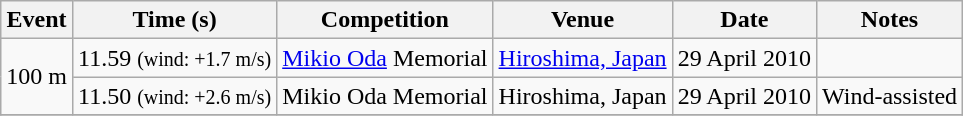<table class="wikitable" style=text-align:center>
<tr>
<th>Event</th>
<th>Time (s)</th>
<th>Competition</th>
<th>Venue</th>
<th>Date</th>
<th>Notes</th>
</tr>
<tr>
<td rowspan=2>100 m</td>
<td>11.59 <small>(wind: +1.7 m/s)</small></td>
<td><a href='#'>Mikio Oda</a> Memorial</td>
<td><a href='#'>Hiroshima, Japan</a></td>
<td>29 April 2010</td>
<td></td>
</tr>
<tr>
<td>11.50 <small>(wind: +2.6 m/s)</small></td>
<td>Mikio Oda Memorial</td>
<td>Hiroshima, Japan</td>
<td>29 April 2010</td>
<td>Wind-assisted</td>
</tr>
<tr>
</tr>
</table>
